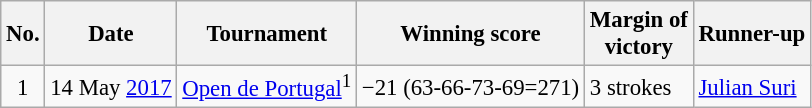<table class="wikitable" style="font-size:95%;">
<tr>
<th>No.</th>
<th>Date</th>
<th>Tournament</th>
<th>Winning score</th>
<th>Margin of<br>victory</th>
<th>Runner-up</th>
</tr>
<tr>
<td align=center>1</td>
<td align=right>14 May <a href='#'>2017</a></td>
<td><a href='#'>Open de Portugal</a><sup>1</sup></td>
<td>−21 (63-66-73-69=271)</td>
<td>3 strokes</td>
<td> <a href='#'>Julian Suri</a></td>
</tr>
</table>
